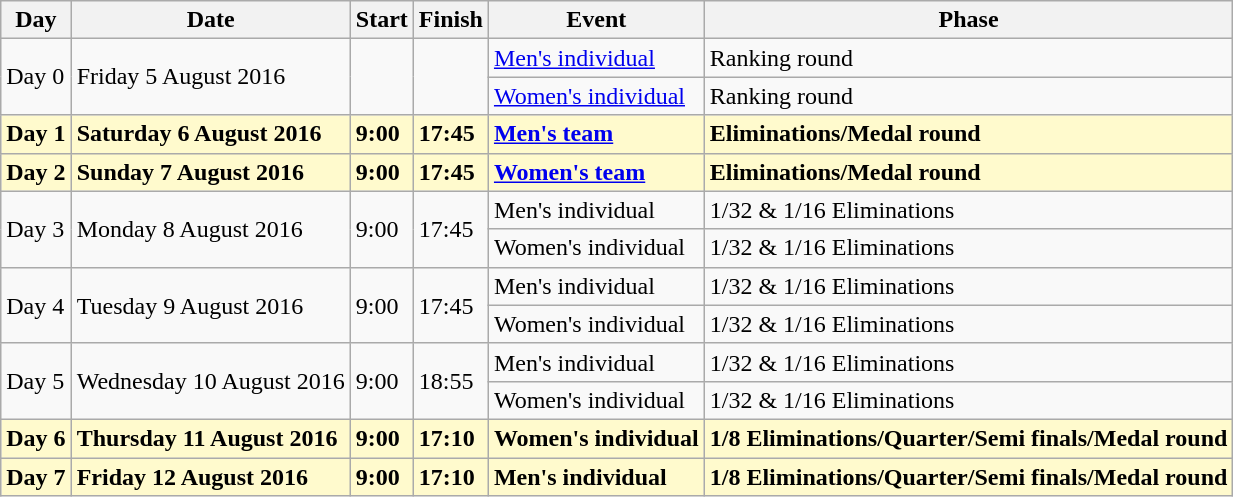<table class=wikitable>
<tr>
<th>Day</th>
<th>Date</th>
<th>Start</th>
<th>Finish</th>
<th>Event</th>
<th>Phase</th>
</tr>
<tr>
<td rowspan=2>Day 0</td>
<td rowspan=2>Friday 5 August 2016</td>
<td rowspan=2></td>
<td rowspan=2></td>
<td><a href='#'>Men's individual</a></td>
<td>Ranking round</td>
</tr>
<tr>
<td><a href='#'>Women's individual</a></td>
<td>Ranking round</td>
</tr>
<tr>
<td style=background:lemonchiffon><strong>Day 1</strong></td>
<td style=background:lemonchiffon><strong>Saturday 6 August 2016</strong></td>
<td style=background:lemonchiffon><strong>9:00</strong></td>
<td style=background:lemonchiffon><strong>17:45</strong></td>
<td style=background:lemonchiffon><strong><a href='#'>Men's team</a></strong></td>
<td style=background:lemonchiffon><strong>Eliminations/Medal round</strong></td>
</tr>
<tr>
<td style=background:lemonchiffon><strong>Day 2</strong></td>
<td style=background:lemonchiffon><strong>Sunday 7 August 2016</strong></td>
<td style=background:lemonchiffon><strong>9:00</strong></td>
<td style=background:lemonchiffon><strong>17:45</strong></td>
<td style=background:lemonchiffon><strong><a href='#'>Women's team</a></strong></td>
<td style=background:lemonchiffon><strong>Eliminations/Medal round</strong></td>
</tr>
<tr>
<td rowspan=2>Day 3</td>
<td rowspan=2>Monday 8 August 2016</td>
<td rowspan=2>9:00</td>
<td rowspan=2>17:45</td>
<td>Men's individual</td>
<td>1/32 & 1/16 Eliminations</td>
</tr>
<tr>
<td>Women's individual</td>
<td>1/32 & 1/16 Eliminations</td>
</tr>
<tr>
<td rowspan=2>Day 4</td>
<td rowspan=2>Tuesday 9 August 2016</td>
<td rowspan=2>9:00</td>
<td rowspan=2>17:45</td>
<td>Men's individual</td>
<td>1/32 & 1/16 Eliminations</td>
</tr>
<tr>
<td>Women's individual</td>
<td>1/32 & 1/16 Eliminations</td>
</tr>
<tr>
<td rowspan=2>Day 5</td>
<td rowspan=2>Wednesday 10 August 2016</td>
<td rowspan=2>9:00</td>
<td rowspan=2>18:55</td>
<td>Men's individual</td>
<td>1/32 & 1/16 Eliminations</td>
</tr>
<tr>
<td>Women's individual</td>
<td>1/32 & 1/16 Eliminations</td>
</tr>
<tr>
<td style=background:lemonchiffon><strong>Day 6</strong></td>
<td style=background:lemonchiffon><strong>Thursday 11 August 2016</strong></td>
<td style=background:lemonchiffon><strong>9:00</strong></td>
<td style=background:lemonchiffon><strong>17:10</strong></td>
<td style=background:lemonchiffon><strong>Women's individual</strong></td>
<td style=background:lemonchiffon><strong>1/8 Eliminations/Quarter/Semi finals/Medal round</strong></td>
</tr>
<tr>
<td style=background:lemonchiffon><strong>Day 7</strong></td>
<td style=background:lemonchiffon><strong>Friday 12 August 2016</strong></td>
<td style=background:lemonchiffon><strong>9:00</strong></td>
<td style=background:lemonchiffon><strong>17:10</strong></td>
<td style=background:lemonchiffon><strong>Men's individual</strong></td>
<td style=background:lemonchiffon><strong>1/8 Eliminations/Quarter/Semi finals/Medal round</strong></td>
</tr>
</table>
